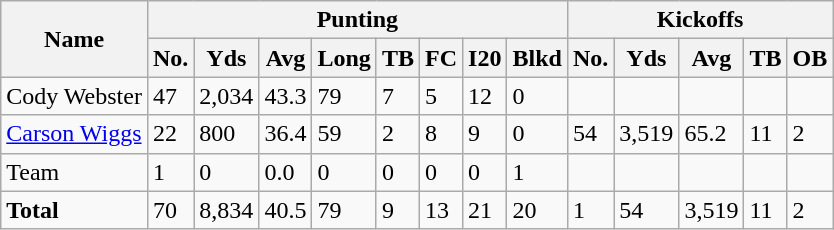<table class="wikitable" style="white-space:nowrap;">
<tr>
<th rowspan="2">Name</th>
<th colspan="8">Punting</th>
<th colspan="5">Kickoffs</th>
</tr>
<tr>
<th>No.</th>
<th>Yds</th>
<th>Avg</th>
<th>Long</th>
<th>TB</th>
<th>FC</th>
<th>I20</th>
<th>Blkd</th>
<th>No.</th>
<th>Yds</th>
<th>Avg</th>
<th>TB</th>
<th>OB</th>
</tr>
<tr>
<td>Cody Webster</td>
<td>47</td>
<td>2,034</td>
<td>43.3</td>
<td>79</td>
<td>7</td>
<td>5</td>
<td>12</td>
<td>0</td>
<td></td>
<td></td>
<td></td>
<td></td>
<td></td>
</tr>
<tr>
<td><a href='#'>Carson Wiggs</a></td>
<td>22</td>
<td>800</td>
<td>36.4</td>
<td>59</td>
<td>2</td>
<td>8</td>
<td>9</td>
<td>0</td>
<td>54</td>
<td>3,519</td>
<td>65.2</td>
<td>11</td>
<td>2</td>
</tr>
<tr>
<td>Team</td>
<td>1</td>
<td>0</td>
<td>0.0</td>
<td>0</td>
<td>0</td>
<td>0</td>
<td>0</td>
<td>1</td>
<td></td>
<td></td>
<td></td>
<td></td>
<td></td>
</tr>
<tr>
<td><strong>Total</strong></td>
<td>70</td>
<td>8,834</td>
<td>40.5</td>
<td>79</td>
<td>9</td>
<td>13</td>
<td>21</td>
<td>20</td>
<td>1</td>
<td>54</td>
<td>3,519</td>
<td>11</td>
<td>2</td>
</tr>
</table>
